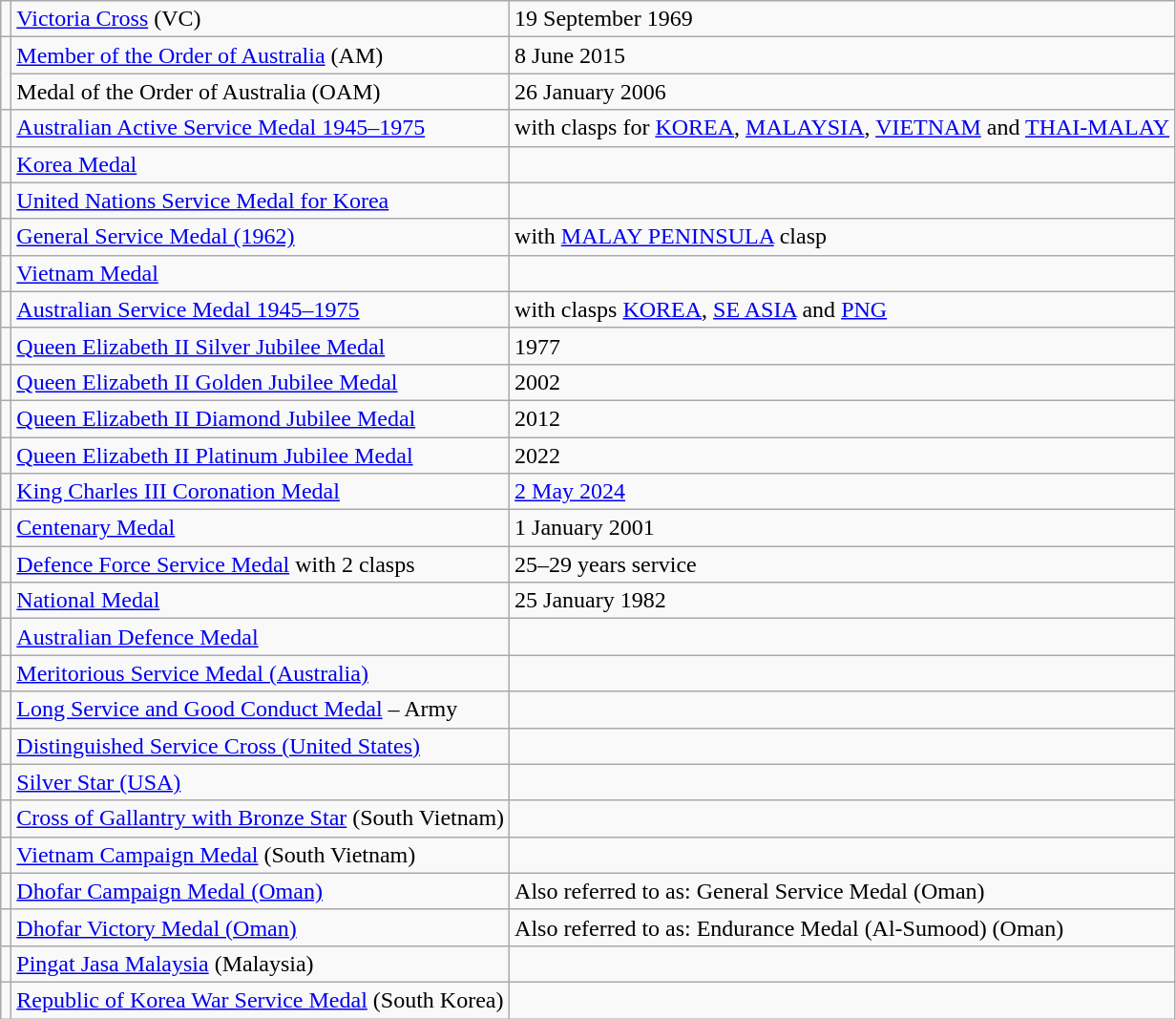<table class="wikitable">
<tr>
<td></td>
<td><a href='#'>Victoria Cross</a> (VC)</td>
<td>19 September 1969</td>
</tr>
<tr>
<td rowspan=2></td>
<td><a href='#'>Member of the Order of Australia</a> (AM)</td>
<td>8 June 2015</td>
</tr>
<tr>
<td>Medal of the Order of Australia (OAM)</td>
<td>26 January 2006</td>
</tr>
<tr>
<td></td>
<td><a href='#'>Australian Active Service Medal 1945–1975</a></td>
<td>with clasps for <a href='#'>KOREA</a>, <a href='#'>MALAYSIA</a>, <a href='#'>VIETNAM</a> and <a href='#'>THAI-MALAY</a></td>
</tr>
<tr>
<td></td>
<td><a href='#'>Korea Medal</a></td>
<td></td>
</tr>
<tr>
<td></td>
<td><a href='#'>United Nations Service Medal for Korea</a></td>
<td></td>
</tr>
<tr>
<td></td>
<td><a href='#'>General Service Medal (1962)</a></td>
<td>with <a href='#'>MALAY PENINSULA</a> clasp</td>
</tr>
<tr>
<td></td>
<td><a href='#'>Vietnam Medal</a></td>
<td></td>
</tr>
<tr>
<td></td>
<td><a href='#'>Australian Service Medal 1945–1975</a></td>
<td>with clasps <a href='#'>KOREA</a>, <a href='#'>SE ASIA</a> and <a href='#'>PNG</a></td>
</tr>
<tr>
<td></td>
<td><a href='#'>Queen Elizabeth II Silver Jubilee Medal</a></td>
<td>1977</td>
</tr>
<tr>
<td></td>
<td><a href='#'>Queen Elizabeth II Golden Jubilee Medal</a></td>
<td>2002</td>
</tr>
<tr>
<td></td>
<td><a href='#'>Queen Elizabeth II Diamond Jubilee Medal</a></td>
<td>2012</td>
</tr>
<tr>
<td></td>
<td><a href='#'>Queen Elizabeth II Platinum Jubilee Medal</a></td>
<td>2022</td>
</tr>
<tr>
<td></td>
<td><a href='#'>King Charles III Coronation Medal</a></td>
<td><a href='#'>2 May 2024</a></td>
</tr>
<tr>
<td></td>
<td><a href='#'>Centenary Medal</a></td>
<td>1 January 2001</td>
</tr>
<tr>
<td></td>
<td><a href='#'>Defence Force Service Medal</a> with 2 clasps</td>
<td>25–29 years service</td>
</tr>
<tr>
<td></td>
<td><a href='#'>National Medal</a></td>
<td>25 January 1982</td>
</tr>
<tr>
<td></td>
<td><a href='#'>Australian Defence Medal</a></td>
<td></td>
</tr>
<tr>
<td></td>
<td><a href='#'>Meritorious Service Medal (Australia)</a></td>
<td></td>
</tr>
<tr>
<td></td>
<td><a href='#'>Long Service and Good Conduct Medal</a> – Army</td>
<td></td>
</tr>
<tr>
<td></td>
<td><a href='#'>Distinguished Service Cross (United States)</a></td>
<td></td>
</tr>
<tr>
<td></td>
<td><a href='#'>Silver Star (USA)</a></td>
<td></td>
</tr>
<tr>
<td></td>
<td><a href='#'>Cross of Gallantry with Bronze Star</a> (South Vietnam)</td>
<td></td>
</tr>
<tr>
<td></td>
<td><a href='#'>Vietnam Campaign Medal</a> (South Vietnam)</td>
<td></td>
</tr>
<tr>
<td></td>
<td><a href='#'>Dhofar Campaign Medal (Oman)</a></td>
<td>Also referred to as: General Service Medal (Oman)</td>
</tr>
<tr>
<td></td>
<td><a href='#'>Dhofar Victory Medal (Oman)</a></td>
<td>Also referred to as: Endurance Medal (Al-Sumood) (Oman)</td>
</tr>
<tr>
<td></td>
<td><a href='#'>Pingat Jasa Malaysia</a> (Malaysia)</td>
<td></td>
</tr>
<tr>
<td></td>
<td><a href='#'>Republic of Korea War Service Medal</a> (South Korea)</td>
<td></td>
</tr>
</table>
